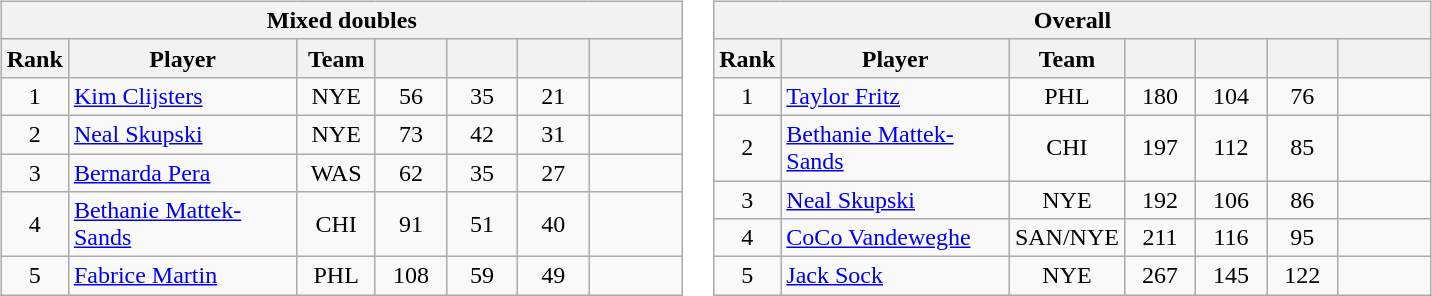<table>
<tr valign=top>
<td><br><table class="wikitable nowrap" style="text-align: center">
<tr>
<th colspan="7">Mixed doubles</th>
</tr>
<tr>
<th>Rank</th>
<th width="145">Player</th>
<th width="45">Team</th>
<th width="40"></th>
<th width="40"></th>
<th width="40"></th>
<th width="55"></th>
</tr>
<tr>
<td>1</td>
<td align="left"><a href='#'>Kim Clijsters</a></td>
<td>NYE</td>
<td>56</td>
<td>35</td>
<td>21</td>
<td></td>
</tr>
<tr>
<td>2</td>
<td align="left"><a href='#'>Neal Skupski</a></td>
<td>NYE</td>
<td>73</td>
<td>42</td>
<td>31</td>
<td></td>
</tr>
<tr>
<td>3</td>
<td align="left"><a href='#'>Bernarda Pera</a></td>
<td>WAS</td>
<td>62</td>
<td>35</td>
<td>27</td>
<td></td>
</tr>
<tr>
<td>4</td>
<td align="left"><a href='#'>Bethanie Mattek-Sands</a></td>
<td>CHI</td>
<td>91</td>
<td>51</td>
<td>40</td>
<td></td>
</tr>
<tr>
<td>5</td>
<td align="left"><a href='#'>Fabrice Martin</a></td>
<td>PHL</td>
<td>108</td>
<td>59</td>
<td>49</td>
<td></td>
</tr>
</table>
</td>
<td><br><table class="wikitable nowrap" style="text-align: center">
<tr>
<th colspan="7">Overall</th>
</tr>
<tr>
<th>Rank</th>
<th width="145">Player</th>
<th width="45">Team</th>
<th width="40"></th>
<th width="40"></th>
<th width="40"></th>
<th width="55"></th>
</tr>
<tr>
<td>1</td>
<td align="left"><a href='#'>Taylor Fritz</a></td>
<td>PHL</td>
<td>180</td>
<td>104</td>
<td>76</td>
<td></td>
</tr>
<tr>
<td>2</td>
<td align="left"><a href='#'>Bethanie Mattek-Sands</a></td>
<td>CHI</td>
<td>197</td>
<td>112</td>
<td>85</td>
<td></td>
</tr>
<tr>
<td>3</td>
<td align="left"><a href='#'>Neal Skupski</a></td>
<td>NYE</td>
<td>192</td>
<td>106</td>
<td>86</td>
<td></td>
</tr>
<tr>
<td>4</td>
<td align="left"><a href='#'>CoCo Vandeweghe</a></td>
<td>SAN/NYE</td>
<td>211</td>
<td>116</td>
<td>95</td>
<td></td>
</tr>
<tr>
<td>5</td>
<td align="left"><a href='#'>Jack Sock</a></td>
<td>NYE</td>
<td>267</td>
<td>145</td>
<td>122</td>
<td></td>
</tr>
</table>
</td>
</tr>
</table>
